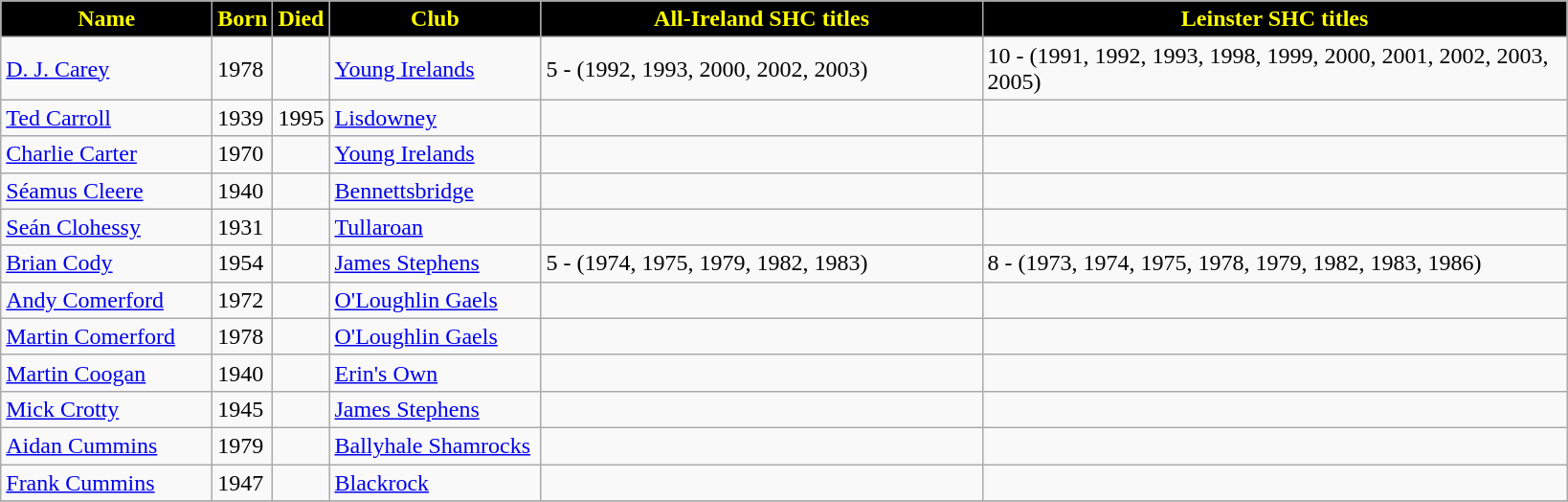<table align=top class="wikitable">
<tr>
<th style="background:black; color:yellow;" width=140>Name</th>
<th style="background:black; color:yellow;" width=25>Born</th>
<th style="background:black; color:yellow;" width=25>Died</th>
<th style="background:black; color:yellow;" width=140>Club</th>
<th style="background:black; color:yellow;" width=300>All-Ireland SHC titles</th>
<th style="background:black; color:yellow;" width=400>Leinster SHC titles</th>
</tr>
<tr>
<td><a href='#'>D. J. Carey</a></td>
<td>1978</td>
<td></td>
<td><a href='#'>Young Irelands</a></td>
<td>5 - (1992, 1993, 2000, 2002, 2003)</td>
<td>10 - (1991, 1992, 1993, 1998, 1999, 2000, 2001, 2002, 2003, 2005)</td>
</tr>
<tr>
<td><a href='#'>Ted Carroll</a></td>
<td>1939</td>
<td>1995</td>
<td><a href='#'>Lisdowney</a></td>
<td></td>
<td></td>
</tr>
<tr>
<td><a href='#'>Charlie Carter</a></td>
<td>1970</td>
<td></td>
<td><a href='#'>Young Irelands</a></td>
<td></td>
<td></td>
</tr>
<tr>
<td><a href='#'>Séamus Cleere</a></td>
<td>1940</td>
<td></td>
<td><a href='#'>Bennettsbridge</a></td>
<td></td>
<td></td>
</tr>
<tr>
<td><a href='#'>Seán Clohessy</a></td>
<td>1931</td>
<td></td>
<td><a href='#'>Tullaroan</a></td>
<td></td>
<td></td>
</tr>
<tr>
<td><a href='#'>Brian Cody</a></td>
<td>1954</td>
<td></td>
<td><a href='#'>James Stephens</a></td>
<td>5 - (1974, 1975, 1979, 1982, 1983)</td>
<td>8 - (1973, 1974, 1975, 1978, 1979, 1982, 1983, 1986)</td>
</tr>
<tr>
<td><a href='#'>Andy Comerford</a></td>
<td>1972</td>
<td></td>
<td><a href='#'>O'Loughlin Gaels</a></td>
<td></td>
<td></td>
</tr>
<tr>
<td><a href='#'>Martin Comerford</a></td>
<td>1978</td>
<td></td>
<td><a href='#'>O'Loughlin Gaels</a></td>
<td></td>
<td></td>
</tr>
<tr>
<td><a href='#'>Martin Coogan</a></td>
<td>1940</td>
<td></td>
<td><a href='#'>Erin's Own</a></td>
<td></td>
<td></td>
</tr>
<tr>
<td><a href='#'>Mick Crotty</a></td>
<td>1945</td>
<td></td>
<td><a href='#'>James Stephens</a></td>
<td></td>
<td></td>
</tr>
<tr>
<td><a href='#'>Aidan Cummins</a></td>
<td>1979</td>
<td></td>
<td><a href='#'>Ballyhale Shamrocks</a></td>
<td></td>
<td></td>
</tr>
<tr>
<td><a href='#'>Frank Cummins</a></td>
<td>1947</td>
<td></td>
<td><a href='#'>Blackrock</a></td>
<td></td>
<td></td>
</tr>
<tr>
</tr>
</table>
